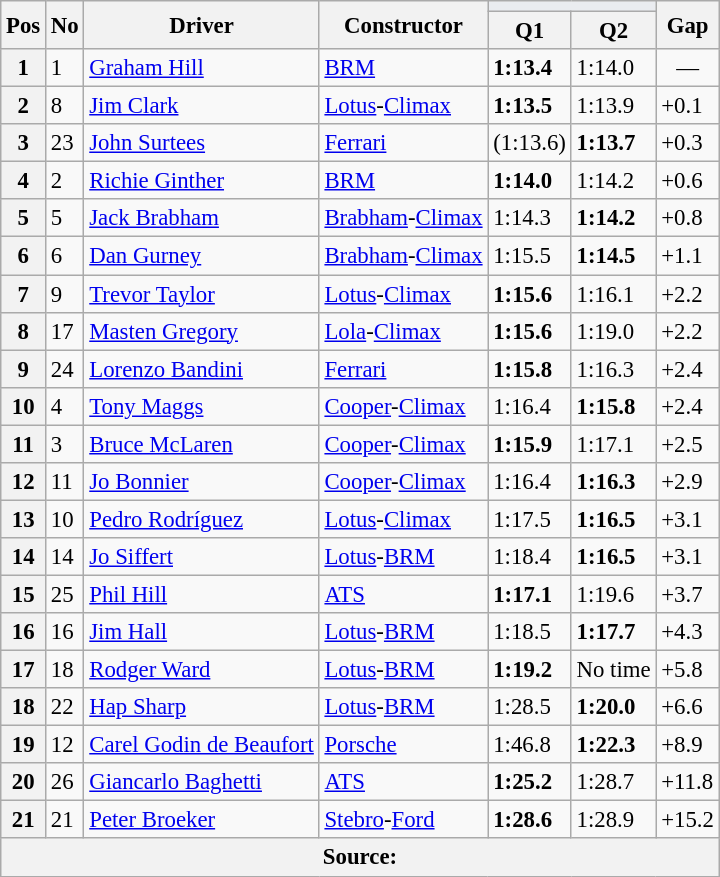<table class="wikitable sortable" style="font-size: 95%;">
<tr>
<th rowspan="2">Pos</th>
<th rowspan="2">No</th>
<th rowspan="2">Driver</th>
<th rowspan="2">Constructor</th>
<th colspan="2" style="background:#eaecf0; text-align:center;"></th>
<th rowspan="2">Gap</th>
</tr>
<tr>
<th>Q1</th>
<th>Q2</th>
</tr>
<tr>
<th>1</th>
<td>1</td>
<td> <a href='#'>Graham Hill</a></td>
<td><a href='#'>BRM</a></td>
<td><strong>1:13.4</strong></td>
<td>1:14.0</td>
<td align="center">—</td>
</tr>
<tr>
<th>2</th>
<td>8</td>
<td> <a href='#'>Jim Clark</a></td>
<td><a href='#'>Lotus</a>-<a href='#'>Climax</a></td>
<td><strong>1:13.5</strong></td>
<td>1:13.9</td>
<td>+0.1</td>
</tr>
<tr>
<th>3</th>
<td>23</td>
<td> <a href='#'>John Surtees</a></td>
<td><a href='#'>Ferrari</a></td>
<td>(1:13.6)</td>
<td><strong>1:13.7</strong></td>
<td>+0.3</td>
</tr>
<tr>
<th>4</th>
<td>2</td>
<td> <a href='#'>Richie Ginther</a></td>
<td><a href='#'>BRM</a></td>
<td><strong>1:14.0</strong></td>
<td>1:14.2</td>
<td>+0.6</td>
</tr>
<tr>
<th>5</th>
<td>5</td>
<td> <a href='#'>Jack Brabham</a></td>
<td><a href='#'>Brabham</a>-<a href='#'>Climax</a></td>
<td>1:14.3</td>
<td><strong>1:14.2</strong></td>
<td>+0.8</td>
</tr>
<tr>
<th>6</th>
<td>6</td>
<td> <a href='#'>Dan Gurney</a></td>
<td><a href='#'>Brabham</a>-<a href='#'>Climax</a></td>
<td>1:15.5</td>
<td><strong>1:14.5</strong></td>
<td>+1.1</td>
</tr>
<tr>
<th>7</th>
<td>9</td>
<td> <a href='#'>Trevor Taylor</a></td>
<td><a href='#'>Lotus</a>-<a href='#'>Climax</a></td>
<td><strong>1:15.6</strong></td>
<td>1:16.1</td>
<td>+2.2</td>
</tr>
<tr>
<th>8</th>
<td>17</td>
<td> <a href='#'>Masten Gregory</a></td>
<td><a href='#'>Lola</a>-<a href='#'>Climax</a></td>
<td><strong>1:15.6</strong></td>
<td>1:19.0</td>
<td>+2.2</td>
</tr>
<tr>
<th>9</th>
<td>24</td>
<td> <a href='#'>Lorenzo Bandini</a></td>
<td><a href='#'>Ferrari</a></td>
<td><strong>1:15.8</strong></td>
<td>1:16.3</td>
<td>+2.4</td>
</tr>
<tr>
<th>10</th>
<td>4</td>
<td> <a href='#'>Tony Maggs</a></td>
<td><a href='#'>Cooper</a>-<a href='#'>Climax</a></td>
<td>1:16.4</td>
<td><strong>1:15.8</strong></td>
<td>+2.4</td>
</tr>
<tr>
<th>11</th>
<td>3</td>
<td> <a href='#'>Bruce McLaren</a></td>
<td><a href='#'>Cooper</a>-<a href='#'>Climax</a></td>
<td><strong>1:15.9</strong></td>
<td>1:17.1</td>
<td>+2.5</td>
</tr>
<tr>
<th>12</th>
<td>11</td>
<td> <a href='#'>Jo Bonnier</a></td>
<td><a href='#'>Cooper</a>-<a href='#'>Climax</a></td>
<td>1:16.4</td>
<td><strong>1:16.3</strong></td>
<td>+2.9</td>
</tr>
<tr>
<th>13</th>
<td>10</td>
<td> <a href='#'>Pedro Rodríguez</a></td>
<td><a href='#'>Lotus</a>-<a href='#'>Climax</a></td>
<td>1:17.5</td>
<td><strong>1:16.5</strong></td>
<td>+3.1</td>
</tr>
<tr>
<th>14</th>
<td>14</td>
<td> <a href='#'>Jo Siffert</a></td>
<td><a href='#'>Lotus</a>-<a href='#'>BRM</a></td>
<td>1:18.4</td>
<td><strong>1:16.5</strong></td>
<td>+3.1</td>
</tr>
<tr>
<th>15</th>
<td>25</td>
<td> <a href='#'>Phil Hill</a></td>
<td><a href='#'>ATS</a></td>
<td><strong>1:17.1</strong></td>
<td>1:19.6</td>
<td>+3.7</td>
</tr>
<tr>
<th>16</th>
<td>16</td>
<td> <a href='#'>Jim Hall</a></td>
<td><a href='#'>Lotus</a>-<a href='#'>BRM</a></td>
<td>1:18.5</td>
<td><strong>1:17.7</strong></td>
<td>+4.3</td>
</tr>
<tr>
<th>17</th>
<td>18</td>
<td> <a href='#'>Rodger Ward</a></td>
<td><a href='#'>Lotus</a>-<a href='#'>BRM</a></td>
<td><strong>1:19.2</strong></td>
<td>No time</td>
<td>+5.8</td>
</tr>
<tr>
<th>18</th>
<td>22</td>
<td> <a href='#'>Hap Sharp</a></td>
<td><a href='#'>Lotus</a>-<a href='#'>BRM</a></td>
<td>1:28.5</td>
<td><strong>1:20.0</strong></td>
<td>+6.6</td>
</tr>
<tr>
<th>19</th>
<td>12</td>
<td> <a href='#'>Carel Godin de Beaufort</a></td>
<td><a href='#'>Porsche</a></td>
<td>1:46.8</td>
<td><strong>1:22.3</strong></td>
<td>+8.9</td>
</tr>
<tr>
<th>20</th>
<td>26</td>
<td> <a href='#'>Giancarlo Baghetti</a></td>
<td><a href='#'>ATS</a></td>
<td><strong>1:25.2</strong></td>
<td>1:28.7</td>
<td>+11.8</td>
</tr>
<tr>
<th>21</th>
<td>21</td>
<td> <a href='#'>Peter Broeker</a></td>
<td><a href='#'>Stebro</a>-<a href='#'>Ford</a></td>
<td><strong>1:28.6</strong></td>
<td>1:28.9</td>
<td>+15.2</td>
</tr>
<tr>
<th colspan="7">Source:</th>
</tr>
</table>
